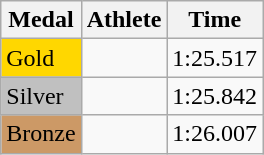<table class="wikitable">
<tr>
<th>Medal</th>
<th>Athlete</th>
<th>Time</th>
</tr>
<tr>
<td bgcolor="gold">Gold</td>
<td></td>
<td>1:25.517</td>
</tr>
<tr>
<td bgcolor="silver">Silver</td>
<td></td>
<td>1:25.842</td>
</tr>
<tr>
<td bgcolor="CC9966">Bronze</td>
<td></td>
<td>1:26.007</td>
</tr>
</table>
